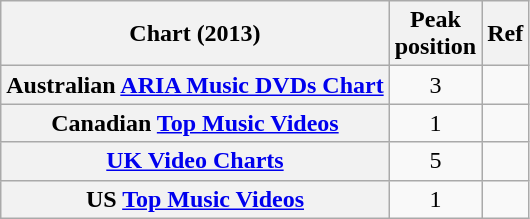<table class="wikitable plainrowheaders">
<tr>
<th scope="col">Chart (2013)</th>
<th scope="col">Peak <br>position</th>
<th scope="col">Ref</th>
</tr>
<tr>
<th scope="row">Australian <a href='#'>ARIA Music DVDs Chart</a></th>
<td style="text-align:center;">3</td>
<td></td>
</tr>
<tr>
<th scope="row">Canadian <a href='#'>Top Music Videos</a></th>
<td style="text-align:center;">1</td>
<td></td>
</tr>
<tr>
<th scope="row"><a href='#'>UK Video Charts</a></th>
<td style="text-align:center;">5</td>
<td></td>
</tr>
<tr>
<th scope="row">US <a href='#'>Top Music Videos</a></th>
<td style="text-align:center;">1</td>
<td></td>
</tr>
</table>
